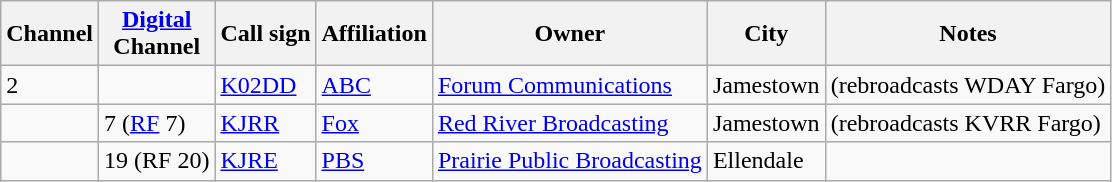<table class="wikitable">
<tr>
<th>Channel</th>
<th><a href='#'>Digital</a><br>Channel</th>
<th>Call sign</th>
<th>Affiliation</th>
<th>Owner</th>
<th>City</th>
<th>Notes</th>
</tr>
<tr>
<td>2</td>
<td></td>
<td><a href='#'>K02DD</a></td>
<td><a href='#'>ABC</a></td>
<td><a href='#'>Forum Communications</a></td>
<td>Jamestown</td>
<td>(rebroadcasts WDAY Fargo)</td>
</tr>
<tr>
<td></td>
<td>7 (<a href='#'>RF</a> 7)</td>
<td><a href='#'>KJRR</a></td>
<td><a href='#'>Fox</a></td>
<td><a href='#'>Red River Broadcasting</a></td>
<td>Jamestown</td>
<td>(rebroadcasts KVRR Fargo)</td>
</tr>
<tr>
<td></td>
<td>19 (RF 20)</td>
<td><a href='#'>KJRE</a></td>
<td><a href='#'>PBS</a></td>
<td><a href='#'>Prairie Public Broadcasting</a></td>
<td>Ellendale</td>
<td></td>
</tr>
</table>
